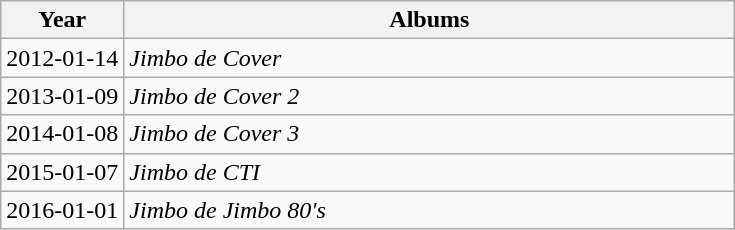<table class="wikitable">
<tr ">
<th>Year</th>
<th style="width:400px;">Albums</th>
</tr>
<tr>
<td>2012-01-14</td>
<td><em>Jimbo de Cover</em></td>
</tr>
<tr>
<td>2013-01-09</td>
<td><em>Jimbo de Cover 2</em></td>
</tr>
<tr>
<td>2014-01-08</td>
<td><em>Jimbo de Cover 3</em></td>
</tr>
<tr>
<td>2015-01-07</td>
<td><em>Jimbo de CTI</em></td>
</tr>
<tr>
<td>2016-01-01</td>
<td><em>Jimbo de Jimbo 80's</em></td>
</tr>
</table>
